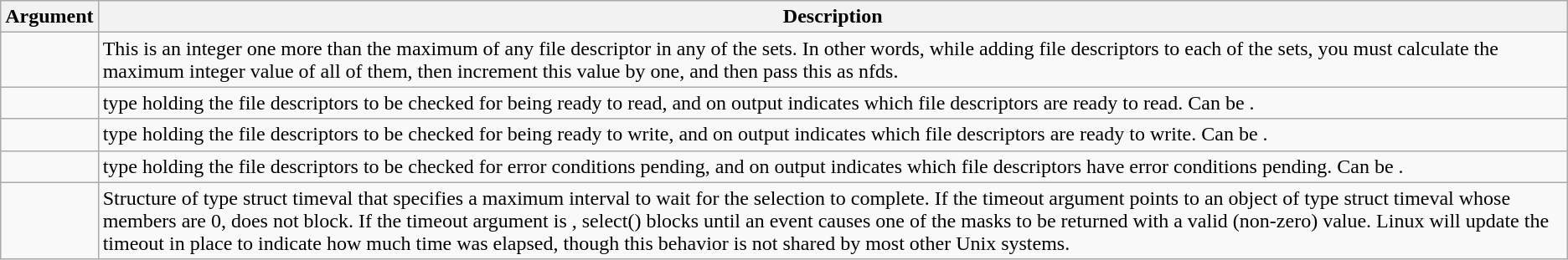<table class="wikitable">
<tr>
<th>Argument</th>
<th>Description</th>
</tr>
<tr>
<td></td>
<td>This is an integer one more than the maximum of any file descriptor in any of the sets. In other words, while adding file descriptors to each of the sets, you must calculate the maximum integer value of all of them, then increment this value by one, and then pass this as nfds.</td>
</tr>
<tr>
<td></td>
<td> type holding the file descriptors to be checked for being ready to read, and on output indicates which file descriptors are ready to read. Can be .</td>
</tr>
<tr>
<td></td>
<td> type holding the file descriptors to be checked for being ready to write, and on output indicates which file descriptors are ready to write. Can be .</td>
</tr>
<tr>
<td></td>
<td> type holding the file descriptors to be checked for error conditions pending, and on output indicates which file descriptors have error conditions pending. Can be .</td>
</tr>
<tr>
<td></td>
<td>Structure of type struct timeval that specifies a maximum interval to wait for the selection to complete. If the timeout argument points to an object of type struct timeval whose members are 0,  does not block. If the timeout argument is , select() blocks until an event causes one of the masks to be returned with a valid (non-zero) value. Linux will update the timeout in place to indicate how much time was elapsed, though this behavior is not shared by most other Unix systems.</td>
</tr>
</table>
